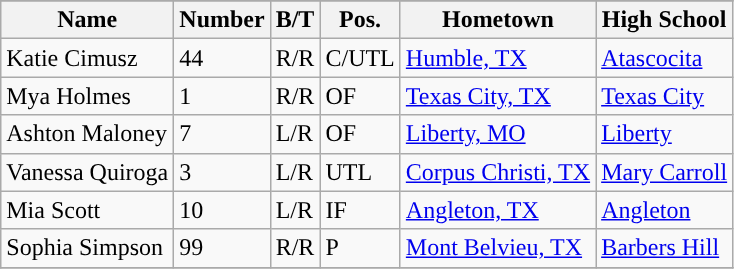<table class="wikitable sortable collapsible">
<tr>
</tr>
<tr>
<th style="text-align:center; ">Name</th>
<th style="text-align:center; ">Number</th>
<th style="text-align:center; ">B/T</th>
<th style="text-align:center; ">Pos.</th>
<th style="text-align:center; ">Hometown</th>
<th style="text-align:center; ">High School</th>
</tr>
<tr>
<td>Katie Cimusz</td>
<td>44</td>
<td>R/R</td>
<td>C/UTL</td>
<td><a href='#'>Humble, TX</a></td>
<td><a href='#'>Atascocita</a></td>
</tr>
<tr>
<td>Mya Holmes</td>
<td>1</td>
<td>R/R</td>
<td>OF</td>
<td><a href='#'>Texas City, TX</a></td>
<td><a href='#'>Texas City</a></td>
</tr>
<tr>
<td>Ashton Maloney</td>
<td>7</td>
<td>L/R</td>
<td>OF</td>
<td><a href='#'>Liberty, MO</a></td>
<td><a href='#'>Liberty</a></td>
</tr>
<tr>
<td>Vanessa Quiroga</td>
<td>3</td>
<td>L/R</td>
<td>UTL</td>
<td><a href='#'>Corpus Christi, TX</a></td>
<td><a href='#'>Mary Carroll</a></td>
</tr>
<tr>
<td>Mia Scott</td>
<td>10</td>
<td>L/R</td>
<td>IF</td>
<td><a href='#'>Angleton, TX</a></td>
<td><a href='#'>Angleton</a></td>
</tr>
<tr>
<td>Sophia Simpson</td>
<td>99</td>
<td>R/R</td>
<td>P</td>
<td><a href='#'>Mont Belvieu, TX</a></td>
<td><a href='#'>Barbers Hill</a></td>
</tr>
<tr>
</tr>
</table>
